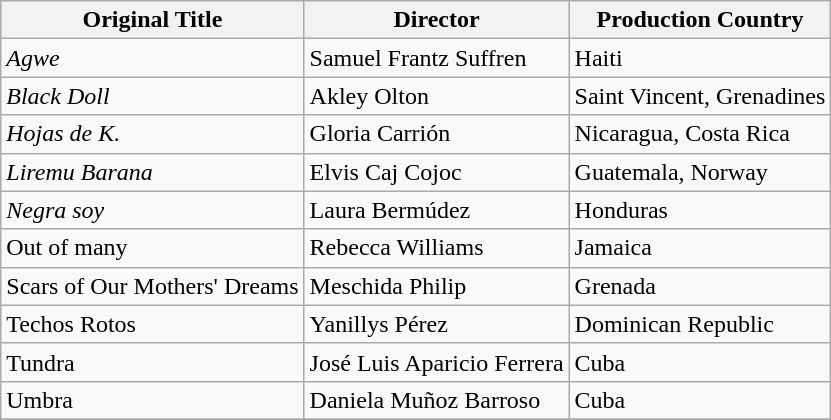<table class="wikitable sortable">
<tr>
<th>Original Title</th>
<th>Director</th>
<th>Production Country</th>
</tr>
<tr>
<td><em>Agwe</em></td>
<td>Samuel Frantz Suffren</td>
<td>Haiti</td>
</tr>
<tr>
<td><em>Black Doll</em></td>
<td>Akley Olton</td>
<td>Saint Vincent, Grenadines</td>
</tr>
<tr>
<td><em>Hojas de K.</em></td>
<td>Gloria Carrión</td>
<td>Nicaragua, Costa Rica</td>
</tr>
<tr>
<td><em>Liremu Barana</em></td>
<td>Elvis Caj Cojoc</td>
<td>Guatemala, Norway</td>
</tr>
<tr>
<td><em>Negra soy<strong></td>
<td>Laura Bermúdez</td>
<td>Honduras</td>
</tr>
<tr>
<td></em>Out of many<em></td>
<td>Rebecca Williams</td>
<td>Jamaica</td>
</tr>
<tr>
<td></em>Scars of Our Mothers' Dreams<em></td>
<td>Meschida Philip</td>
<td>Grenada</td>
</tr>
<tr>
<td></em>Techos Rotos<em></td>
<td>Yanillys Pérez</td>
<td>Dominican Republic</td>
</tr>
<tr>
<td></em>Tundra<em></td>
<td>José Luis Aparicio Ferrera</td>
<td>Cuba</td>
</tr>
<tr>
<td></em>Umbra<em></td>
<td>Daniela Muñoz Barroso</td>
<td>Cuba</td>
</tr>
<tr>
</tr>
</table>
